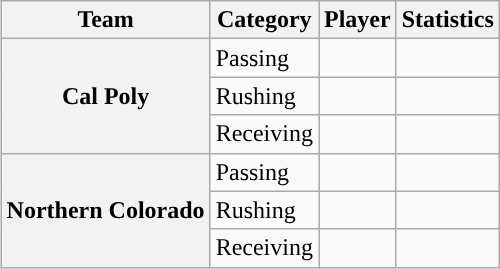<table class="wikitable" style="float:right">
<tr>
<th>Team</th>
<th>Category</th>
<th>Player</th>
<th>Statistics</th>
</tr>
<tr>
<th rowspan=3>Cal Poly</th>
<td>Passing</td>
<td></td>
<td></td>
</tr>
<tr>
<td>Rushing</td>
<td></td>
<td></td>
</tr>
<tr>
<td>Receiving</td>
<td></td>
<td></td>
</tr>
<tr>
<th rowspan=3>Northern Colorado</th>
<td>Passing</td>
<td></td>
<td></td>
</tr>
<tr>
<td>Rushing</td>
<td></td>
<td></td>
</tr>
<tr>
<td>Receiving</td>
<td></td>
<td></td>
</tr>
</table>
